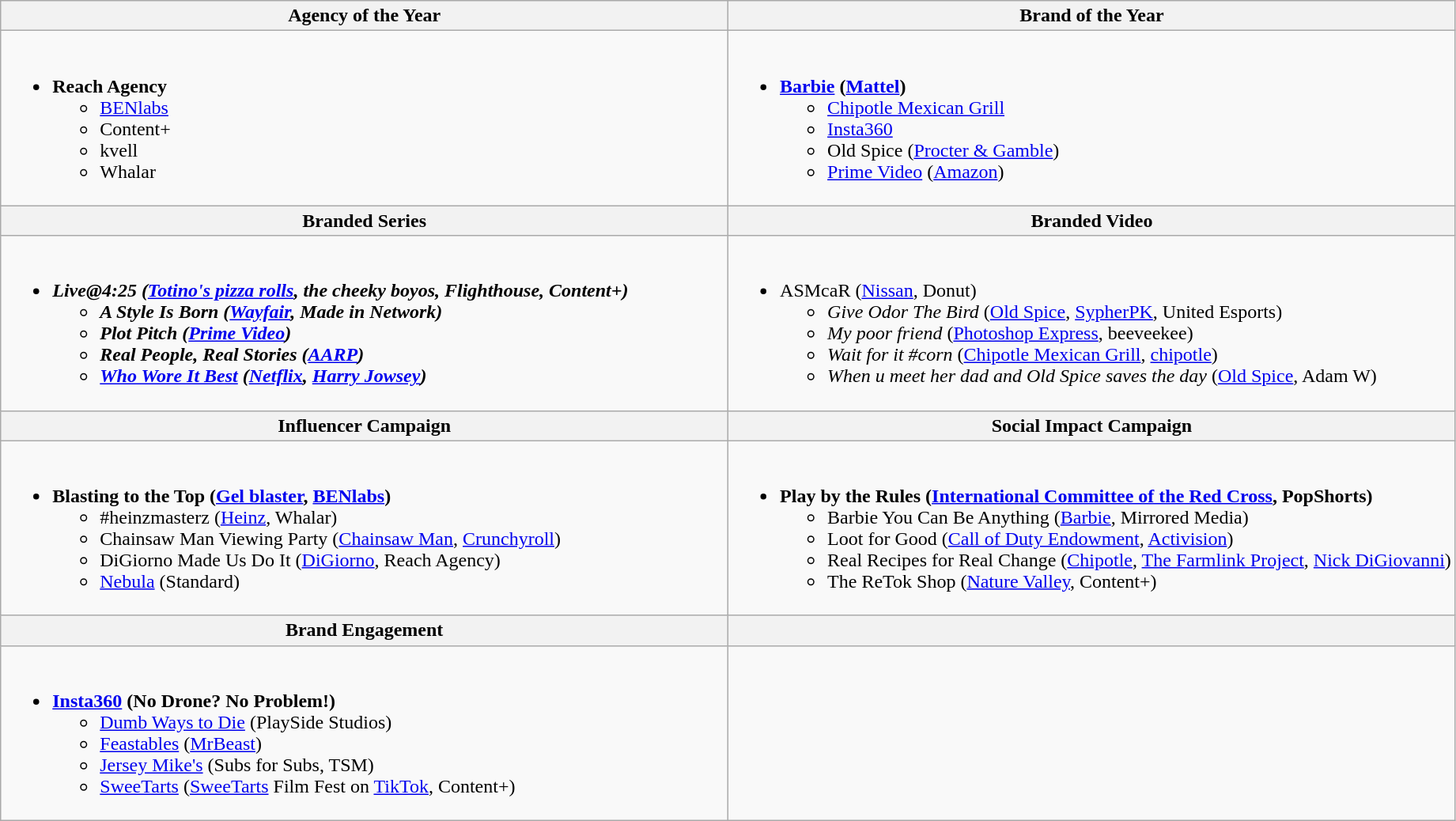<table class="wikitable">
<tr>
<th width="50%">Agency of the Year</th>
<th width="50%">Brand of the Year</th>
</tr>
<tr>
<td valign="top"><br><ul><li><strong>Reach Agency</strong><ul><li><a href='#'>BENlabs</a></li><li>Content+</li><li>kvell</li><li>Whalar</li></ul></li></ul></td>
<td valign="top"><br><ul><li><strong><a href='#'>Barbie</a> (<a href='#'>Mattel</a>)</strong><ul><li><a href='#'>Chipotle Mexican Grill</a></li><li><a href='#'>Insta360</a></li><li>Old Spice (<a href='#'>Procter & Gamble</a>)</li><li><a href='#'>Prime Video</a> (<a href='#'>Amazon</a>)</li></ul></li></ul></td>
</tr>
<tr>
<th>Branded Series</th>
<th>Branded Video</th>
</tr>
<tr>
<td><br><ul><li><strong><em>Live@4:25<em> (<a href='#'>Totino's pizza rolls</a>, the cheeky boyos, Flighthouse, Content+)<strong><ul><li></em>A Style Is Born<em> (<a href='#'>Wayfair</a>, Made in Network)</li><li></em>Plot Pitch<em> (<a href='#'>Prime Video</a>)</li><li></em>Real People, Real Stories<em> (<a href='#'>AARP</a>)</li><li><a href='#'></em>Who Wore It Best<em></a> (<a href='#'>Netflix</a>, <a href='#'>Harry Jowsey</a>)</li></ul></li></ul></td>
<td><br><ul><li></em></strong>ASMcaR</em> (<a href='#'>Nissan</a>, Donut)</strong><ul><li><em>Give Odor The Bird</em> (<a href='#'>Old Spice</a>, <a href='#'>SypherPK</a>, United Esports)</li><li><em>My poor friend</em> (<a href='#'>Photoshop Express</a>, beeveekee)</li><li><em>Wait for it #corn</em> (<a href='#'>Chipotle Mexican Grill</a>, <a href='#'>chipotle</a>)</li><li><em>When u meet her dad and Old Spice saves the day</em> (<a href='#'>Old Spice</a>, Adam W)</li></ul></li></ul></td>
</tr>
<tr>
<th>Influencer Campaign</th>
<th>Social Impact Campaign</th>
</tr>
<tr>
<td><br><ul><li><strong>Blasting to the Top (<a href='#'>Gel blaster</a>, <a href='#'>BENlabs</a>)</strong><ul><li>#heinzmasterz (<a href='#'>Heinz</a>, Whalar)</li><li>Chainsaw Man Viewing Party (<a href='#'>Chainsaw Man</a>, <a href='#'>Crunchyroll</a>)</li><li>DiGiorno Made Us Do It (<a href='#'>DiGiorno</a>, Reach Agency)</li><li><a href='#'>Nebula</a> (Standard)</li></ul></li></ul></td>
<td><br><ul><li><strong>Play by the Rules (<a href='#'>International Committee of the Red Cross</a>, PopShorts)</strong><ul><li>Barbie You Can Be Anything (<a href='#'>Barbie</a>, Mirrored Media)</li><li>Loot for Good (<a href='#'>Call of Duty Endowment</a>, <a href='#'>Activision</a>)</li><li>Real Recipes for Real Change (<a href='#'>Chipotle</a>, <a href='#'>The Farmlink Project</a>, <a href='#'>Nick DiGiovanni</a>)</li><li>The ReTok Shop (<a href='#'>Nature Valley</a>, Content+)</li></ul></li></ul></td>
</tr>
<tr>
<th>Brand Engagement</th>
<th></th>
</tr>
<tr>
<td><br><ul><li><strong><a href='#'>Insta360</a> (No Drone? No Problem!)</strong><ul><li><a href='#'>Dumb Ways to Die</a> (PlaySide Studios)</li><li><a href='#'>Feastables</a> (<a href='#'>MrBeast</a>)</li><li><a href='#'>Jersey Mike's</a> (Subs for Subs, TSM)</li><li><a href='#'>SweeTarts</a> (<a href='#'>SweeTarts</a> Film Fest on <a href='#'>TikTok</a>, Content+)</li></ul></li></ul></td>
<td></td>
</tr>
</table>
